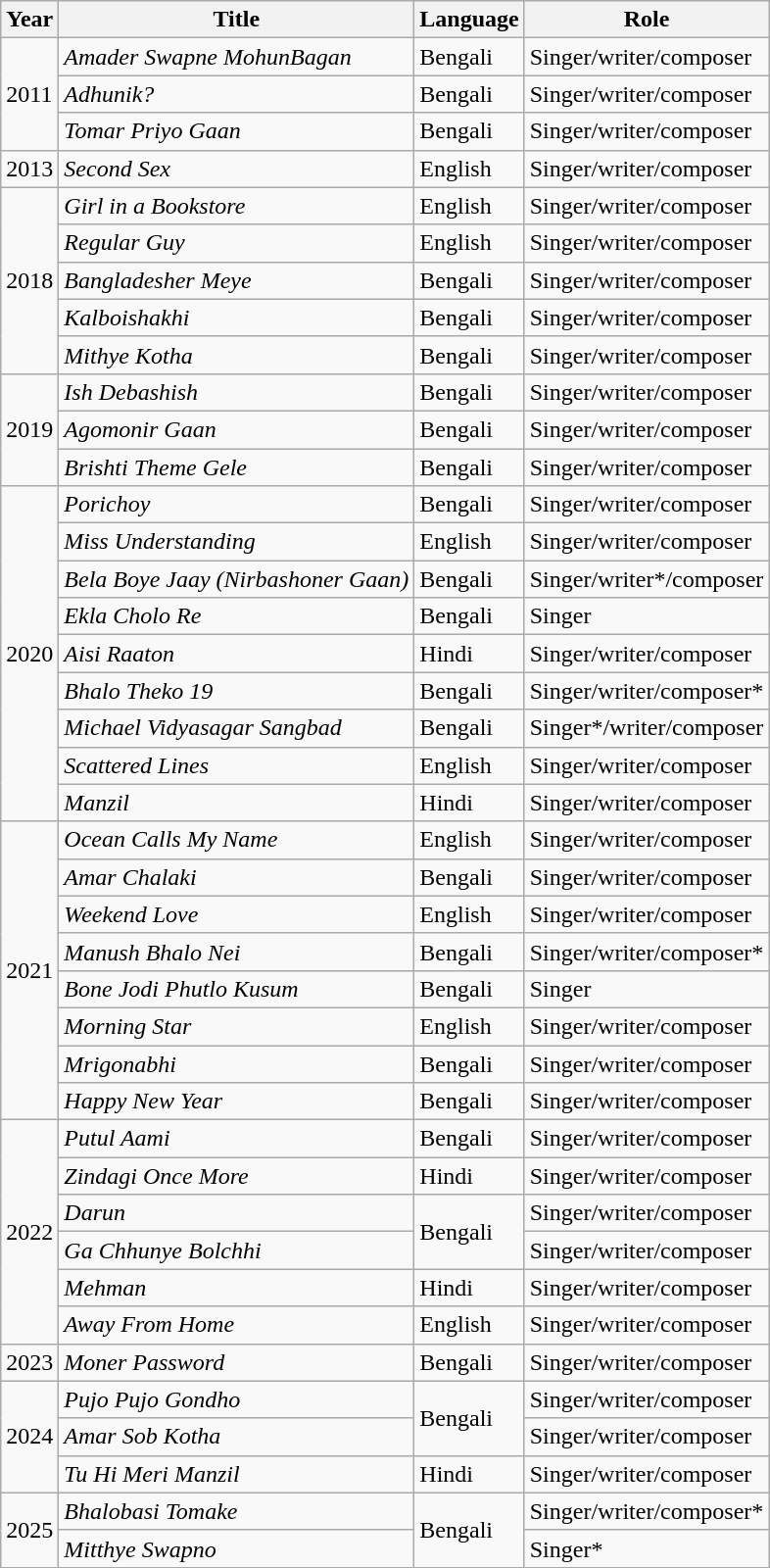<table class="wikitable sortable">
<tr>
<th>Year</th>
<th>Title</th>
<th>Language</th>
<th>Role</th>
</tr>
<tr>
<td rowspan="3">2011</td>
<td><em>Amader Swapne MohunBagan</em></td>
<td>Bengali</td>
<td>Singer/writer/composer</td>
</tr>
<tr>
<td><em>Adhunik?</em></td>
<td>Bengali</td>
<td>Singer/writer/composer</td>
</tr>
<tr>
<td><em>Tomar Priyo Gaan</em></td>
<td>Bengali</td>
<td>Singer/writer/composer</td>
</tr>
<tr>
<td>2013</td>
<td><em>Second Sex</em></td>
<td>English</td>
<td>Singer/writer/composer</td>
</tr>
<tr>
<td rowspan="5">2018</td>
<td><em>Girl in a Bookstore</em></td>
<td>English</td>
<td>Singer/writer/composer</td>
</tr>
<tr>
<td><em>Regular Guy</em></td>
<td>English</td>
<td>Singer/writer/composer</td>
</tr>
<tr>
<td><em>Bangladesher Meye</em></td>
<td>Bengali</td>
<td>Singer/writer/composer</td>
</tr>
<tr>
<td><em>Kalboishakhi</em></td>
<td>Bengali</td>
<td>Singer/writer/composer</td>
</tr>
<tr>
<td><em>Mithye Kotha</em></td>
<td>Bengali</td>
<td>Singer/writer/composer</td>
</tr>
<tr>
<td rowspan="3">2019</td>
<td><em>Ish Debashish</em></td>
<td>Bengali</td>
<td>Singer/writer/composer</td>
</tr>
<tr>
<td><em>Agomonir Gaan</em></td>
<td>Bengali</td>
<td>Singer/writer/composer</td>
</tr>
<tr>
<td><em>Brishti Theme Gele</em></td>
<td>Bengali</td>
<td>Singer/writer/composer</td>
</tr>
<tr>
<td rowspan="9">2020</td>
<td><em>Porichoy</em></td>
<td>Bengali</td>
<td>Singer/writer/composer</td>
</tr>
<tr>
<td><em>Miss Understanding</em></td>
<td>English</td>
<td>Singer/writer/composer</td>
</tr>
<tr>
<td><em>Bela Boye Jaay (Nirbashoner Gaan)</em></td>
<td>Bengali</td>
<td>Singer/writer*/composer</td>
</tr>
<tr>
<td><em>Ekla Cholo Re</em></td>
<td>Bengali</td>
<td>Singer</td>
</tr>
<tr>
<td><em>Aisi Raaton</em></td>
<td>Hindi</td>
<td>Singer/writer/composer</td>
</tr>
<tr>
<td><em>Bhalo Theko 19</em></td>
<td>Bengali</td>
<td>Singer/writer/composer*</td>
</tr>
<tr>
<td><em>Michael Vidyasagar Sangbad</em></td>
<td>Bengali</td>
<td>Singer*/writer/composer</td>
</tr>
<tr>
<td><em>Scattered Lines</em></td>
<td>English</td>
<td>Singer/writer/composer</td>
</tr>
<tr>
<td><em>Manzil</em></td>
<td>Hindi</td>
<td>Singer/writer/composer</td>
</tr>
<tr>
<td rowspan="8">2021</td>
<td><em>Ocean Calls My Name</em></td>
<td>English</td>
<td>Singer/writer/composer</td>
</tr>
<tr>
<td><em>Amar Chalaki</em></td>
<td>Bengali</td>
<td>Singer/writer/composer</td>
</tr>
<tr>
<td><em>Weekend Love</em></td>
<td>English</td>
<td>Singer/writer/composer</td>
</tr>
<tr>
<td><em>Manush Bhalo Nei</em></td>
<td>Bengali</td>
<td>Singer/writer/composer*</td>
</tr>
<tr>
<td><em>Bone Jodi Phutlo Kusum</em></td>
<td>Bengali</td>
<td>Singer</td>
</tr>
<tr>
<td><em>Morning Star</em></td>
<td>English</td>
<td>Singer/writer/composer</td>
</tr>
<tr>
<td><em>Mrigonabhi</em></td>
<td>Bengali</td>
<td>Singer/writer/composer</td>
</tr>
<tr>
<td><em>Happy New Year</em></td>
<td>Bengali</td>
<td>Singer/writer/composer</td>
</tr>
<tr>
<td rowspan="6">2022</td>
<td><em>Putul Aami</em></td>
<td>Bengali</td>
<td>Singer/writer/composer</td>
</tr>
<tr>
<td><em>Zindagi Once More</em></td>
<td>Hindi</td>
<td>Singer/writer/composer</td>
</tr>
<tr>
<td><em>Darun</em></td>
<td rowspan="2">Bengali</td>
<td>Singer/writer/composer</td>
</tr>
<tr>
<td><em>Ga Chhunye Bolchhi</em></td>
<td>Singer/writer/composer</td>
</tr>
<tr>
<td><em>Mehman</em></td>
<td>Hindi</td>
<td>Singer/writer/composer</td>
</tr>
<tr>
<td><em>Away From Home</em></td>
<td>English</td>
<td>Singer/writer/composer</td>
</tr>
<tr>
<td rowspan="1">2023</td>
<td><em>Moner Password</em></td>
<td>Bengali</td>
<td>Singer/writer/composer</td>
</tr>
<tr>
<td rowspan="3">2024</td>
<td><em>Pujo Pujo Gondho</em></td>
<td rowspan="2">Bengali</td>
<td>Singer/writer/composer</td>
</tr>
<tr>
<td><em>Amar Sob Kotha</em></td>
<td>Singer/writer/composer</td>
</tr>
<tr>
<td><em>Tu Hi Meri Manzil</em></td>
<td>Hindi</td>
<td>Singer/writer/composer</td>
</tr>
<tr>
<td rowspan="2">2025</td>
<td><em>Bhalobasi Tomake</em></td>
<td rowspan="2">Bengali</td>
<td>Singer/writer/composer*</td>
</tr>
<tr>
<td><em>Mitthye Swapno</em></td>
<td>Singer*</td>
</tr>
</table>
